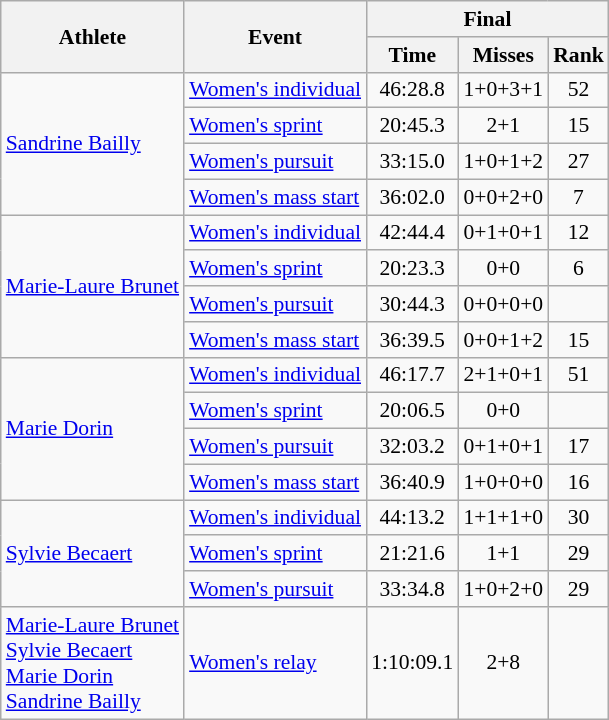<table class="wikitable" style="font-size:90%">
<tr>
<th rowspan="2">Athlete</th>
<th rowspan="2">Event</th>
<th colspan="3">Final</th>
</tr>
<tr>
<th>Time</th>
<th>Misses</th>
<th>Rank</th>
</tr>
<tr>
<td rowspan="4"><a href='#'>Sandrine Bailly</a></td>
<td><a href='#'>Women's individual</a></td>
<td align="center">46:28.8</td>
<td align="center">1+0+3+1</td>
<td align="center">52</td>
</tr>
<tr>
<td><a href='#'>Women's sprint</a></td>
<td align="center">20:45.3</td>
<td align="center">2+1</td>
<td align="center">15</td>
</tr>
<tr>
<td><a href='#'>Women's pursuit</a></td>
<td align="center">33:15.0</td>
<td align="center">1+0+1+2</td>
<td align="center">27</td>
</tr>
<tr>
<td><a href='#'>Women's mass start</a></td>
<td align="center">36:02.0</td>
<td align="center">0+0+2+0</td>
<td align="center">7</td>
</tr>
<tr>
<td rowspan="4"><a href='#'>Marie-Laure Brunet</a></td>
<td><a href='#'>Women's individual</a></td>
<td align="center">42:44.4</td>
<td align="center">0+1+0+1</td>
<td align="center">12</td>
</tr>
<tr>
<td><a href='#'>Women's sprint</a></td>
<td align="center">20:23.3</td>
<td align="center">0+0</td>
<td align="center">6</td>
</tr>
<tr>
<td><a href='#'>Women's pursuit</a></td>
<td align="center">30:44.3</td>
<td align="center">0+0+0+0</td>
<td align="center"></td>
</tr>
<tr>
<td><a href='#'>Women's mass start</a></td>
<td align="center">36:39.5</td>
<td align="center">0+0+1+2</td>
<td align="center">15</td>
</tr>
<tr>
<td rowspan="4"><a href='#'>Marie Dorin</a></td>
<td><a href='#'>Women's individual</a></td>
<td align="center">46:17.7</td>
<td align="center">2+1+0+1</td>
<td align="center">51</td>
</tr>
<tr>
<td><a href='#'>Women's sprint</a></td>
<td align="center">20:06.5</td>
<td align="center">0+0</td>
<td align="center"></td>
</tr>
<tr>
<td><a href='#'>Women's pursuit</a></td>
<td align="center">32:03.2</td>
<td align="center">0+1+0+1</td>
<td align="center">17</td>
</tr>
<tr>
<td><a href='#'>Women's mass start</a></td>
<td align="center">36:40.9</td>
<td align="center">1+0+0+0</td>
<td align="center">16</td>
</tr>
<tr>
<td rowspan="3"><a href='#'>Sylvie Becaert</a></td>
<td><a href='#'>Women's individual</a></td>
<td align="center">44:13.2</td>
<td align="center">1+1+1+0</td>
<td align="center">30</td>
</tr>
<tr>
<td><a href='#'>Women's sprint</a></td>
<td align="center">21:21.6</td>
<td align="center">1+1</td>
<td align="center">29</td>
</tr>
<tr>
<td><a href='#'>Women's pursuit</a></td>
<td align="center">33:34.8</td>
<td align="center">1+0+2+0</td>
<td align="center">29</td>
</tr>
<tr>
<td><a href='#'>Marie-Laure Brunet</a><br><a href='#'>Sylvie Becaert</a><br><a href='#'>Marie Dorin</a><br><a href='#'>Sandrine Bailly</a></td>
<td><a href='#'>Women's relay</a></td>
<td align="center">1:10:09.1</td>
<td align="center">2+8</td>
<td align="center"></td>
</tr>
</table>
